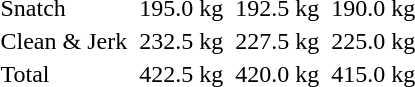<table>
<tr>
<td>Snatch</td>
<td></td>
<td>195.0 kg</td>
<td></td>
<td>192.5 kg</td>
<td></td>
<td>190.0 kg</td>
</tr>
<tr>
<td>Clean & Jerk</td>
<td></td>
<td>232.5 kg</td>
<td></td>
<td>227.5 kg</td>
<td></td>
<td>225.0 kg</td>
</tr>
<tr>
<td>Total</td>
<td></td>
<td>422.5 kg</td>
<td></td>
<td>420.0 kg</td>
<td></td>
<td>415.0 kg</td>
</tr>
</table>
